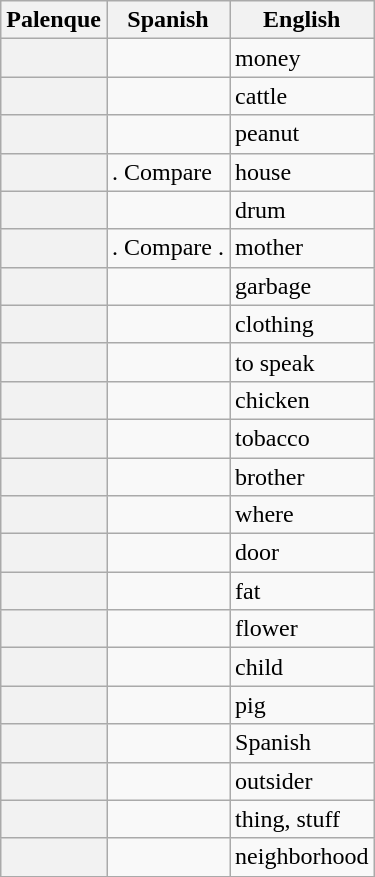<table class="wikitable">
<tr>
<th scope="col">Palenque</th>
<th scope="col">Spanish</th>
<th scope="col">English</th>
</tr>
<tr>
<th scope="row"></th>
<td></td>
<td>money</td>
</tr>
<tr>
<th scope="row"></th>
<td></td>
<td>cattle</td>
</tr>
<tr>
<th scope="row"></th>
<td></td>
<td>peanut</td>
</tr>
<tr>
<th scope="row"></th>
<td>. Compare </td>
<td>house</td>
</tr>
<tr>
<th scope="row"></th>
<td></td>
<td>drum</td>
</tr>
<tr>
<th scope="row"></th>
<td>. Compare .</td>
<td>mother</td>
</tr>
<tr>
<th scope="row"></th>
<td></td>
<td>garbage</td>
</tr>
<tr>
<th scope="row"></th>
<td></td>
<td>clothing</td>
</tr>
<tr>
<th scope="row"></th>
<td></td>
<td>to speak</td>
</tr>
<tr>
<th scope="row"></th>
<td></td>
<td>chicken</td>
</tr>
<tr>
<th scope="row"></th>
<td></td>
<td>tobacco</td>
</tr>
<tr>
<th scope="row"></th>
<td></td>
<td>brother</td>
</tr>
<tr>
<th scope="row"></th>
<td></td>
<td>where</td>
</tr>
<tr>
<th scope="row"></th>
<td></td>
<td>door</td>
</tr>
<tr>
<th scope="row"></th>
<td></td>
<td>fat</td>
</tr>
<tr>
<th scope="row"></th>
<td></td>
<td>flower</td>
</tr>
<tr>
<th scope="row"></th>
<td></td>
<td>child</td>
</tr>
<tr>
<th scope="row"></th>
<td></td>
<td>pig</td>
</tr>
<tr>
<th scope="row"></th>
<td></td>
<td>Spanish</td>
</tr>
<tr>
<th scope="row"></th>
<td></td>
<td>outsider</td>
</tr>
<tr>
<th scope="row"></th>
<td></td>
<td>thing, stuff</td>
</tr>
<tr>
<th scope="row"></th>
<td></td>
<td>neighborhood</td>
</tr>
</table>
